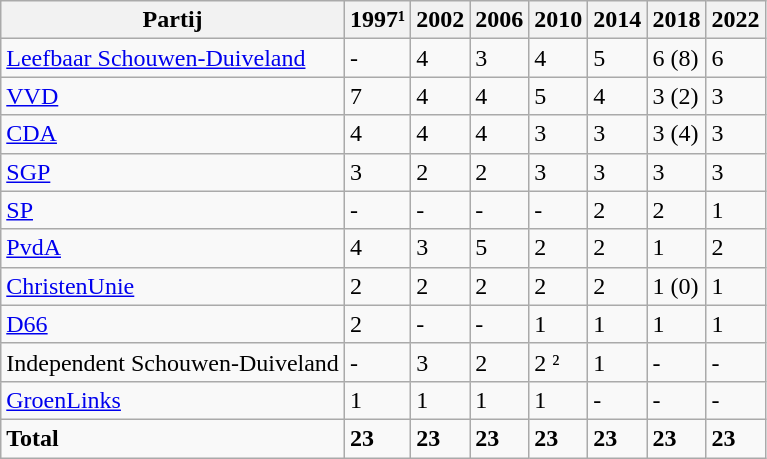<table class="wikitable">
<tr>
<th>Partij</th>
<th>1997¹</th>
<th>2002</th>
<th>2006</th>
<th>2010</th>
<th>2014</th>
<th>2018</th>
<th>2022</th>
</tr>
<tr>
<td><a href='#'>Leefbaar Schouwen-Duiveland</a></td>
<td>-</td>
<td>4</td>
<td>3</td>
<td>4</td>
<td>5</td>
<td>6 (8)</td>
<td>6</td>
</tr>
<tr>
<td><a href='#'>VVD</a></td>
<td>7</td>
<td>4</td>
<td>4</td>
<td>5</td>
<td>4</td>
<td>3 (2)</td>
<td>3</td>
</tr>
<tr>
<td><a href='#'>CDA</a></td>
<td>4</td>
<td>4</td>
<td>4</td>
<td>3</td>
<td>3</td>
<td>3 (4)</td>
<td>3</td>
</tr>
<tr>
<td><a href='#'>SGP</a></td>
<td>3</td>
<td>2</td>
<td>2</td>
<td>3</td>
<td>3</td>
<td>3</td>
<td>3</td>
</tr>
<tr>
<td><a href='#'>SP</a></td>
<td>-</td>
<td>-</td>
<td>-</td>
<td>-</td>
<td>2</td>
<td>2</td>
<td>1</td>
</tr>
<tr>
<td><a href='#'>PvdA</a></td>
<td>4</td>
<td>3</td>
<td>5</td>
<td>2</td>
<td>2</td>
<td>1</td>
<td>2</td>
</tr>
<tr>
<td><a href='#'>ChristenUnie</a></td>
<td>2</td>
<td>2</td>
<td>2</td>
<td>2</td>
<td>2</td>
<td>1 (0)</td>
<td>1</td>
</tr>
<tr>
<td><a href='#'>D66</a></td>
<td>2</td>
<td>-</td>
<td>-</td>
<td>1</td>
<td>1</td>
<td>1</td>
<td>1</td>
</tr>
<tr>
<td>Independent Schouwen-Duiveland</td>
<td>-</td>
<td>3</td>
<td>2</td>
<td>2 ²</td>
<td>1</td>
<td>-</td>
<td>-</td>
</tr>
<tr>
<td><a href='#'>GroenLinks</a></td>
<td>1</td>
<td>1</td>
<td>1</td>
<td>1</td>
<td>-</td>
<td>-</td>
<td>-</td>
</tr>
<tr>
<td><strong>Total</strong></td>
<td><strong>23</strong></td>
<td><strong>23</strong></td>
<td><strong>23</strong></td>
<td><strong>23</strong></td>
<td><strong>23</strong></td>
<td><strong>23</strong></td>
<td><strong>23</strong></td>
</tr>
</table>
